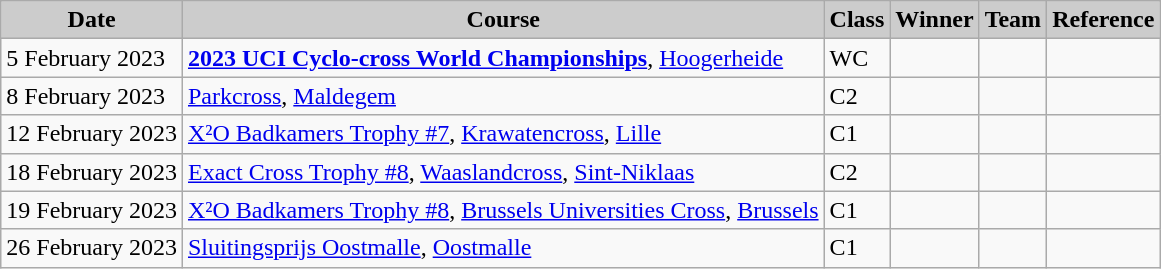<table class="wikitable sortable alternance ">
<tr>
<th scope="col" style="background-color:#CCCCCC;">Date</th>
<th scope="col" style="background-color:#CCCCCC;">Course</th>
<th scope="col" style="background-color:#CCCCCC;">Class</th>
<th scope="col" style="background-color:#CCCCCC;">Winner</th>
<th scope="col" style="background-color:#CCCCCC;">Team</th>
<th scope="col" style="background-color:#CCCCCC;">Reference</th>
</tr>
<tr>
<td>5 February 2023</td>
<td> <strong><a href='#'>2023 UCI Cyclo-cross World Championships</a></strong>, <a href='#'>Hoogerheide</a></td>
<td>WC</td>
<td></td>
<td></td>
<td></td>
</tr>
<tr>
<td>8 February 2023</td>
<td> <a href='#'>Parkcross</a>, <a href='#'>Maldegem</a></td>
<td>C2</td>
<td></td>
<td></td>
<td></td>
</tr>
<tr>
<td>12 February 2023</td>
<td> <a href='#'>X²O Badkamers Trophy #7</a>, <a href='#'>Krawatencross</a>, <a href='#'>Lille</a></td>
<td>C1</td>
<td></td>
<td></td>
<td></td>
</tr>
<tr>
<td>18 February 2023</td>
<td> <a href='#'>Exact Cross Trophy #8</a>, <a href='#'>Waaslandcross</a>, <a href='#'>Sint-Niklaas</a></td>
<td>C2</td>
<td></td>
<td></td>
<td></td>
</tr>
<tr>
<td>19 February 2023</td>
<td> <a href='#'>X²O Badkamers Trophy #8</a>, <a href='#'>Brussels Universities Cross</a>, <a href='#'>Brussels</a></td>
<td>C1</td>
<td></td>
<td></td>
<td></td>
</tr>
<tr>
<td>26 February 2023</td>
<td> <a href='#'>Sluitingsprijs Oostmalle</a>, <a href='#'>Oostmalle</a></td>
<td>C1</td>
<td></td>
<td></td>
<td></td>
</tr>
</table>
